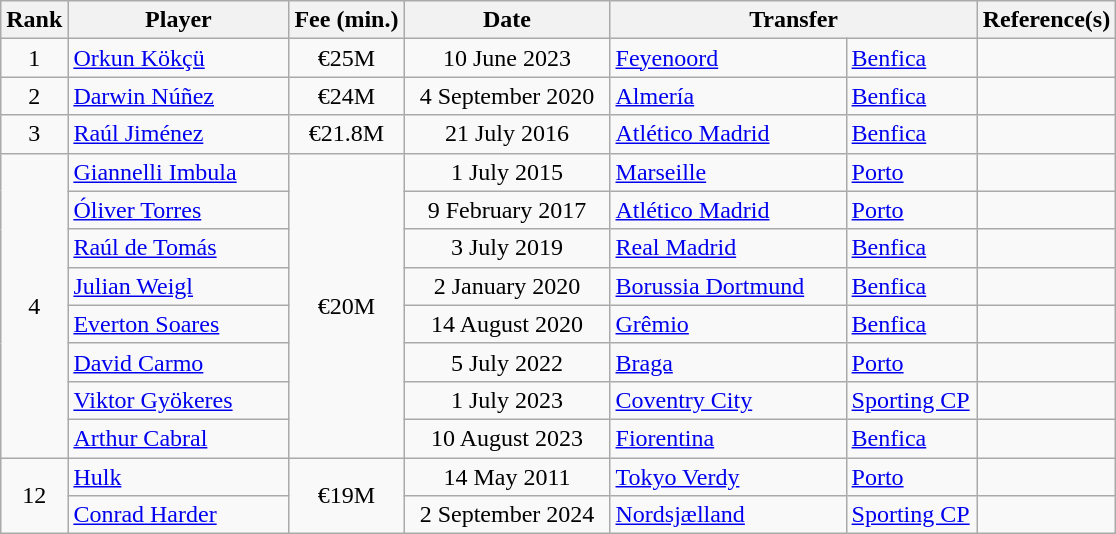<table class="wikitable sortable" style="text-align:center">
<tr>
<th scope="col">Rank</th>
<th scope="col" style="width:140px;">Player</th>
<th scope="col">Fee (min.)</th>
<th scope="col" style="width:130px;">Date</th>
<th scope="col" colspan="2">Transfer</th>
<th scope="col">Reference(s)</th>
</tr>
<tr>
<td>1</td>
<td align="left"> <a href='#'>Orkun Kökçü</a></td>
<td>€25M</td>
<td>10 June 2023</td>
<td align="left" style="width:150px;"> <a href='#'>Feyenoord</a></td>
<td align="left" style="width:80px;"><a href='#'>Benfica</a></td>
<td></td>
</tr>
<tr>
<td>2</td>
<td align="left"> <a href='#'>Darwin Núñez</a></td>
<td>€24M</td>
<td>4 September 2020</td>
<td align="left" style="width:150px;"> <a href='#'>Almería</a></td>
<td align="left" style="width:80px;"><a href='#'>Benfica</a></td>
<td></td>
</tr>
<tr>
<td>3</td>
<td align="left"> <a href='#'>Raúl Jiménez</a></td>
<td>€21.8M</td>
<td>21 July 2016</td>
<td align="left"> <a href='#'>Atlético Madrid</a></td>
<td align="left"><a href='#'>Benfica</a></td>
<td></td>
</tr>
<tr>
<td rowspan="8">4</td>
<td align="left"> <a href='#'>Giannelli Imbula</a></td>
<td rowspan="8">€20M</td>
<td>1 July 2015</td>
<td align="left"> <a href='#'>Marseille</a></td>
<td align="left"><a href='#'>Porto</a></td>
<td></td>
</tr>
<tr>
<td align="left"> <a href='#'>Óliver Torres</a></td>
<td>9 February 2017</td>
<td align="left"> <a href='#'>Atlético Madrid</a></td>
<td align="left"><a href='#'>Porto</a></td>
<td></td>
</tr>
<tr>
<td align="left"> <a href='#'>Raúl de Tomás</a></td>
<td>3 July 2019</td>
<td align="left"> <a href='#'>Real Madrid</a></td>
<td align="left"><a href='#'>Benfica</a></td>
<td></td>
</tr>
<tr>
<td align="left"> <a href='#'>Julian Weigl</a></td>
<td>2 January 2020</td>
<td align="left"> <a href='#'>Borussia Dortmund</a></td>
<td align="left"><a href='#'>Benfica</a></td>
<td></td>
</tr>
<tr>
<td align="left"> <a href='#'>Everton Soares</a></td>
<td>14 August 2020</td>
<td align="left"> <a href='#'>Grêmio</a></td>
<td align="left"><a href='#'>Benfica</a></td>
<td></td>
</tr>
<tr>
<td align="left"> <a href='#'>David Carmo</a></td>
<td>5 July 2022</td>
<td align="left"> <a href='#'>Braga</a></td>
<td align="left"><a href='#'>Porto</a></td>
<td></td>
</tr>
<tr>
<td align="left"> <a href='#'>Viktor Gyökeres</a></td>
<td>1 July 2023</td>
<td align="left"> <a href='#'>Coventry City</a></td>
<td align="left"><a href='#'>Sporting CP</a></td>
<td></td>
</tr>
<tr>
<td align="left"> <a href='#'>Arthur Cabral</a></td>
<td>10 August 2023</td>
<td align="left"> <a href='#'>Fiorentina</a></td>
<td align="left"><a href='#'>Benfica</a></td>
<td></td>
</tr>
<tr>
<td rowspan="2">12</td>
<td align="left"> <a href='#'>Hulk</a></td>
<td rowspan="2">€19M</td>
<td>14 May 2011</td>
<td align="left"> <a href='#'>Tokyo Verdy</a></td>
<td align="left"><a href='#'>Porto</a></td>
<td></td>
</tr>
<tr>
<td align="left"> <a href='#'>Conrad Harder</a></td>
<td>2 September 2024</td>
<td align="left"> <a href='#'>Nordsjælland</a></td>
<td align="left"><a href='#'>Sporting CP</a></td>
<td></td>
</tr>
</table>
